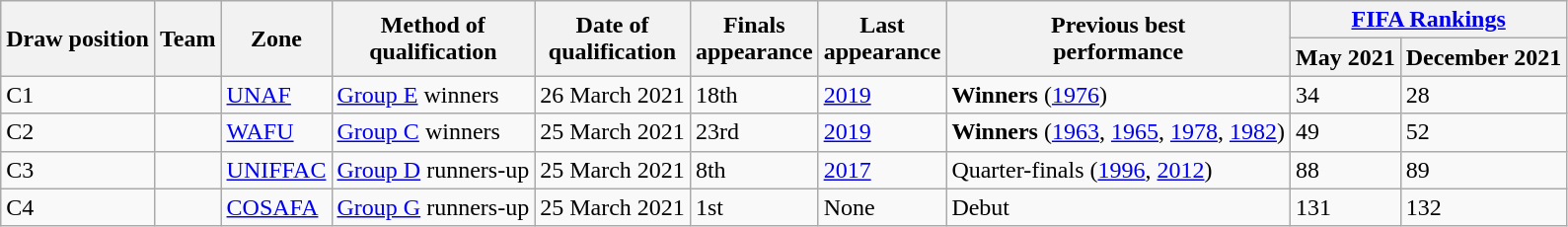<table class="wikitable sortable">
<tr>
<th rowspan=2>Draw position</th>
<th rowspan=2>Team</th>
<th rowspan=2>Zone</th>
<th rowspan=2>Method of<br>qualification</th>
<th rowspan=2>Date of<br>qualification</th>
<th rowspan=2>Finals<br>appearance</th>
<th rowspan=2>Last<br>appearance</th>
<th rowspan=2>Previous best<br>performance</th>
<th colspan=2><a href='#'>FIFA Rankings</a></th>
</tr>
<tr>
<th>May 2021</th>
<th>December 2021</th>
</tr>
<tr>
<td>C1</td>
<td style=white-space:nowrap></td>
<td><a href='#'>UNAF</a></td>
<td data-sort-value="*"><a href='#'>Group E</a> winners</td>
<td data-sort-value="3">26 March 2021</td>
<td>18th</td>
<td><a href='#'>2019</a></td>
<td data-sort-value="1.1"><strong>Winners</strong> (<a href='#'>1976</a>)</td>
<td>34</td>
<td>28</td>
</tr>
<tr>
<td>C2</td>
<td style=white-space:nowrap></td>
<td><a href='#'>WAFU</a></td>
<td data-sort-value="G2"><a href='#'>Group C</a> winners</td>
<td data-sort-value="21">25 March 2021</td>
<td>23rd</td>
<td><a href='#'>2019</a></td>
<td data-sort-value="1.2"><strong>Winners</strong> (<a href='#'>1963</a>, <a href='#'>1965</a>, <a href='#'>1978</a>, <a href='#'>1982</a>)</td>
<td>49</td>
<td>52</td>
</tr>
<tr>
<td>C3</td>
<td style=white-space:nowrap></td>
<td><a href='#'>UNIFFAC</a></td>
<td data-sort-value="L1"><a href='#'>Group D</a> runners-up</td>
<td data-sort-value="7">25 March 2021</td>
<td>8th</td>
<td><a href='#'>2017</a></td>
<td data-sort-value="2">Quarter-finals (<a href='#'>1996</a>, <a href='#'>2012</a>)</td>
<td>88</td>
<td>89</td>
</tr>
<tr>
<td>C4</td>
<td style=white-space:nowrap></td>
<td><a href='#'>COSAFA</a></td>
<td data-sort-value="G1"><a href='#'>Group G</a> runners-up</td>
<td data-sort-value="20">25 March 2021</td>
<td>1st</td>
<td>None</td>
<td data-sort-value="9">Debut</td>
<td>131</td>
<td>132</td>
</tr>
</table>
